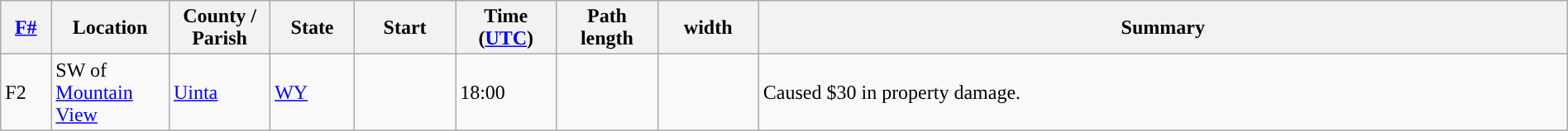<table class="wikitable sortable" style="width:100%;">
<tr>
<th scope="col"  style="width:3%; text-align:center;"><a href='#'>F#</a></th>
<th scope="col"  style="width:7%; text-align:center;" class="unsortable">Location</th>
<th scope="col"  style="width:6%; text-align:center;" class="unsortable">County / Parish</th>
<th scope="col"  style="width:5%; text-align:center;">State</th>
<th scope="col"  style="width:6%; text-align:center;">Start<br></th>
<th scope="col"  style="width:6%; text-align:center;">Time (<a href='#'>UTC</a>)</th>
<th scope="col"  style="width:6%; text-align:center;">Path length</th>
<th scope="col"  style="width:6%; text-align:center;"> width</th>
<th scope="col" class="unsortable" style="width:48%; text-align:center;">Summary</th>
</tr>
<tr>
<td>F2</td>
<td>SW of <a href='#'>Mountain View</a></td>
<td><a href='#'>Uinta</a></td>
<td><a href='#'>WY</a></td>
<td></td>
<td>18:00</td>
<td></td>
<td></td>
<td>Caused $30 in property damage.</td>
</tr>
</table>
